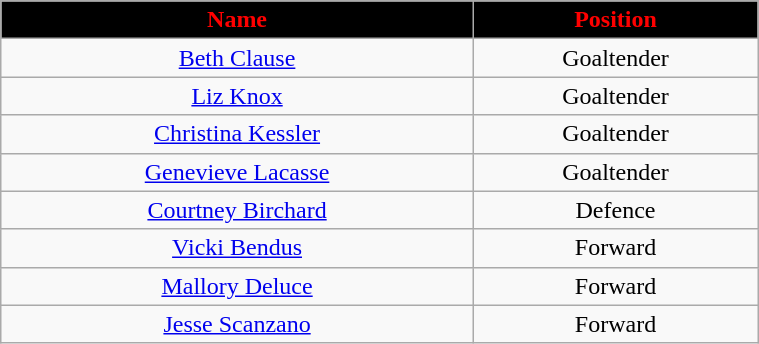<table class="wikitable" style="width:40%;">
<tr style="text-align:center; background:black; color:red;">
<td><strong>Name</strong></td>
<td><strong>Position</strong></td>
</tr>
<tr style="text-align:center;" bgcolor="">
<td><a href='#'>Beth Clause</a></td>
<td>Goaltender</td>
</tr>
<tr style="text-align:center;" bgcolor="">
<td><a href='#'>Liz Knox</a></td>
<td>Goaltender</td>
</tr>
<tr style="text-align:center;" bgcolor="">
<td><a href='#'>Christina Kessler</a></td>
<td>Goaltender</td>
</tr>
<tr style="text-align:center;" bgcolor="">
<td><a href='#'>Genevieve Lacasse</a></td>
<td>Goaltender</td>
</tr>
<tr style="text-align:center;" bgcolor="">
<td><a href='#'>Courtney Birchard</a></td>
<td>Defence</td>
</tr>
<tr style="text-align:center;" bgcolor="">
<td><a href='#'>Vicki Bendus</a></td>
<td>Forward</td>
</tr>
<tr style="text-align:center;" bgcolor="">
<td><a href='#'>Mallory Deluce</a></td>
<td>Forward</td>
</tr>
<tr style="text-align:center;" bgcolor="">
<td><a href='#'>Jesse Scanzano</a></td>
<td>Forward</td>
</tr>
</table>
